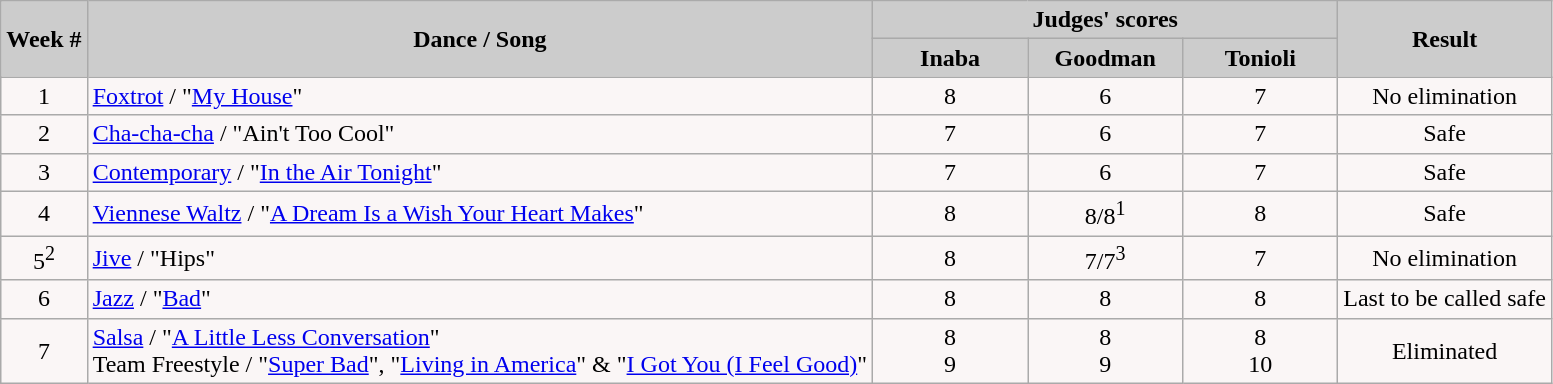<table class="wikitable">
<tr>
<th rowspan="2" style="background:#ccc;">Week #</th>
<th rowspan="2" style="background:#ccc;">Dance / Song</th>
<th colspan="3" style="background:#ccc;">Judges' scores</th>
<th rowspan="2" style="background:#ccc;">Result</th>
</tr>
<tr>
<th style="background:#ccc; width:10%;">Inaba</th>
<th style="background:#ccc; width:10%;">Goodman</th>
<th style="background:#ccc; width:10%;">Tonioli</th>
</tr>
<tr style="text-align:center; background:#faf6f6;">
<td>1</td>
<td align="left"><a href='#'>Foxtrot</a> / "<a href='#'>My House</a>"</td>
<td>8</td>
<td>6</td>
<td>7</td>
<td>No elimination</td>
</tr>
<tr style="text-align:center; background:#faf6f6;">
<td>2</td>
<td align="left"><a href='#'>Cha-cha-cha</a> / "Ain't Too Cool"</td>
<td>7</td>
<td>6</td>
<td>7</td>
<td>Safe</td>
</tr>
<tr style="text-align:center; background:#faf6f6;">
<td>3</td>
<td align="left"><a href='#'>Contemporary</a> / "<a href='#'>In the Air Tonight</a>"</td>
<td>7</td>
<td>6</td>
<td>7</td>
<td>Safe</td>
</tr>
<tr style="text-align:center; background:#faf6f6;">
<td>4</td>
<td align="left"><a href='#'>Viennese Waltz</a> / "<a href='#'>A Dream Is a Wish Your Heart Makes</a>"</td>
<td>8</td>
<td>8/8<sup>1</sup></td>
<td>8</td>
<td>Safe</td>
</tr>
<tr style="text-align:center; background:#faf6f6;">
<td>5<sup>2</sup></td>
<td align="left"><a href='#'>Jive</a> / "Hips"</td>
<td>8</td>
<td>7/7<sup>3</sup></td>
<td>7</td>
<td>No elimination</td>
</tr>
<tr style="text-align:center; background:#faf6f6;">
<td>6</td>
<td align="left"><a href='#'>Jazz</a> / "<a href='#'>Bad</a>"</td>
<td>8</td>
<td>8</td>
<td>8</td>
<td>Last to be called safe</td>
</tr>
<tr style="text-align:center; background:#faf6f6;">
<td>7</td>
<td align="left"><a href='#'>Salsa</a> / "<a href='#'>A Little Less Conversation</a>"<br>Team Freestyle / "<a href='#'>Super Bad</a>", "<a href='#'>Living in America</a>" & "<a href='#'>I Got You (I Feel Good)</a>"</td>
<td>8<br>9</td>
<td>8<br>9</td>
<td>8<br>10</td>
<td>Eliminated</td>
</tr>
</table>
